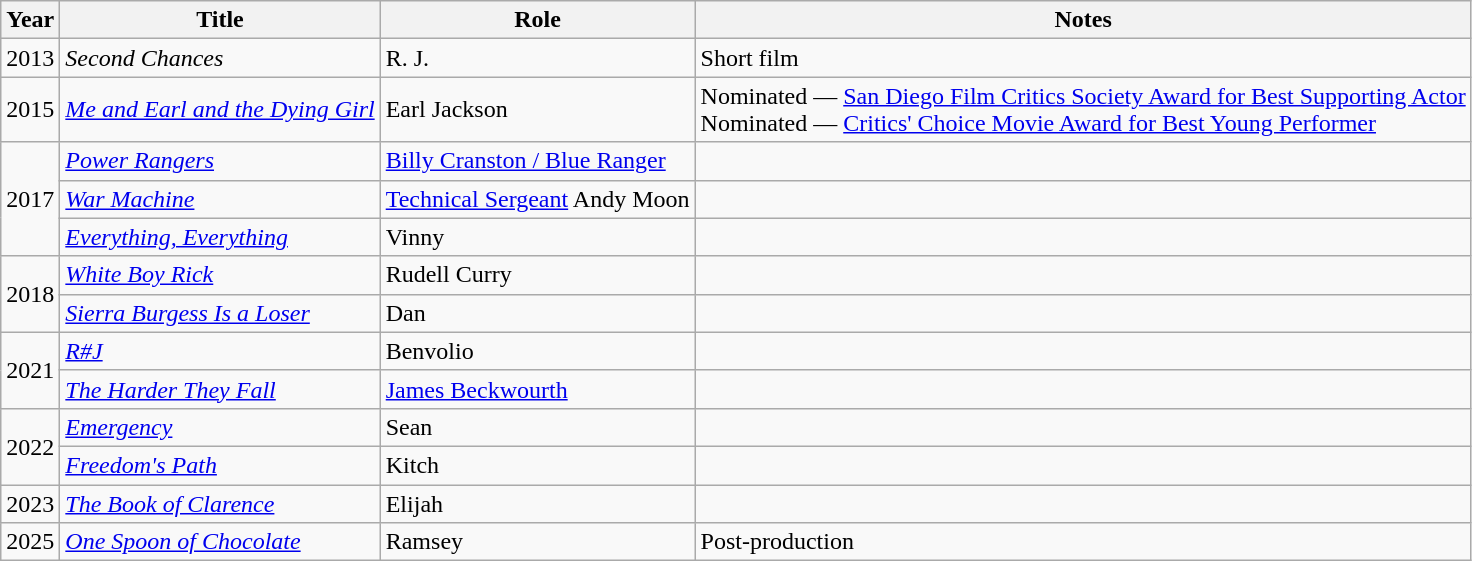<table class="wikitable sortable">
<tr>
<th>Year</th>
<th>Title</th>
<th>Role</th>
<th class="unsortable">Notes</th>
</tr>
<tr>
<td>2013</td>
<td><em>Second Chances</em></td>
<td>R. J.</td>
<td>Short film</td>
</tr>
<tr>
<td>2015</td>
<td><em><a href='#'>Me and Earl and the Dying Girl</a></em></td>
<td>Earl Jackson</td>
<td>Nominated — <a href='#'>San Diego Film Critics Society Award for Best Supporting Actor</a><br>Nominated — <a href='#'>Critics' Choice Movie Award for Best Young Performer</a></td>
</tr>
<tr>
<td rowspan="3">2017</td>
<td><em><a href='#'>Power Rangers</a></em></td>
<td><a href='#'>Billy Cranston / Blue Ranger</a></td>
<td></td>
</tr>
<tr>
<td><em><a href='#'>War Machine</a></em></td>
<td><a href='#'>Technical Sergeant</a> Andy Moon</td>
<td></td>
</tr>
<tr>
<td><em><a href='#'>Everything, Everything</a></em></td>
<td>Vinny</td>
<td></td>
</tr>
<tr>
<td rowspan="2">2018</td>
<td><em><a href='#'>White Boy Rick</a></em></td>
<td>Rudell Curry</td>
<td></td>
</tr>
<tr>
<td><em><a href='#'>Sierra Burgess Is a Loser</a></em></td>
<td>Dan</td>
<td></td>
</tr>
<tr>
<td rowspan="2">2021</td>
<td><em><a href='#'>R#J</a></em></td>
<td>Benvolio</td>
<td></td>
</tr>
<tr>
<td><em><a href='#'>The Harder They Fall</a></em></td>
<td><a href='#'>James Beckwourth</a></td>
<td></td>
</tr>
<tr>
<td rowspan="2">2022</td>
<td><em><a href='#'>Emergency</a></em></td>
<td>Sean</td>
<td></td>
</tr>
<tr>
<td><em><a href='#'>Freedom's Path</a></em></td>
<td>Kitch</td>
<td></td>
</tr>
<tr>
<td>2023</td>
<td><em><a href='#'>The Book of Clarence</a></em></td>
<td>Elijah</td>
<td></td>
</tr>
<tr>
<td>2025</td>
<td><em><a href='#'>One Spoon of Chocolate</a></em></td>
<td>Ramsey</td>
<td>Post-production</td>
</tr>
</table>
